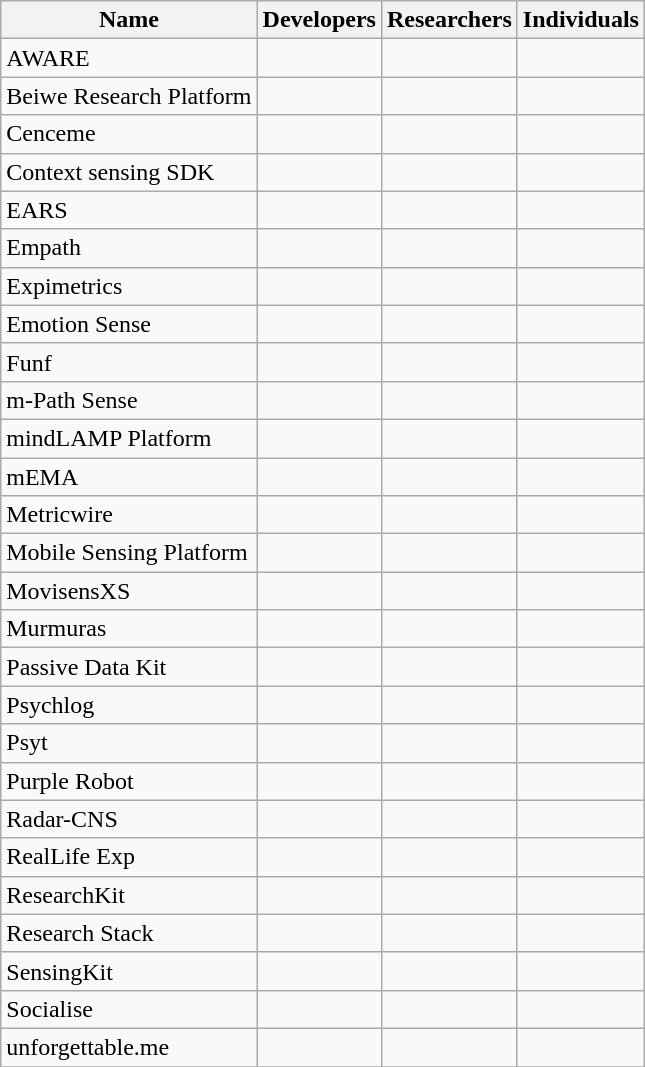<table class="wikitable sortable">
<tr>
<th>Name</th>
<th>Developers</th>
<th>Researchers</th>
<th>Individuals</th>
</tr>
<tr>
<td>AWARE</td>
<td></td>
<td></td>
<td></td>
</tr>
<tr>
<td>Beiwe Research Platform</td>
<td></td>
<td></td>
<td></td>
</tr>
<tr>
<td>Cenceme</td>
<td></td>
<td></td>
<td></td>
</tr>
<tr>
<td>Context sensing SDK</td>
<td></td>
<td></td>
<td></td>
</tr>
<tr>
<td>EARS</td>
<td></td>
<td></td>
<td></td>
</tr>
<tr>
<td>Empath</td>
<td></td>
<td></td>
<td></td>
</tr>
<tr>
<td>Expimetrics</td>
<td></td>
<td></td>
<td></td>
</tr>
<tr>
<td>Emotion Sense</td>
<td></td>
<td></td>
<td></td>
</tr>
<tr>
<td>Funf</td>
<td></td>
<td></td>
<td></td>
</tr>
<tr>
<td>m-Path Sense</td>
<td></td>
<td></td>
<td></td>
</tr>
<tr>
<td>mindLAMP Platform</td>
<td></td>
<td></td>
<td></td>
</tr>
<tr>
<td>mEMA</td>
<td></td>
<td></td>
<td></td>
</tr>
<tr>
<td>Metricwire</td>
<td></td>
<td></td>
<td></td>
</tr>
<tr>
<td>Mobile Sensing Platform</td>
<td></td>
<td></td>
<td></td>
</tr>
<tr>
<td>MovisensXS</td>
<td></td>
<td></td>
<td></td>
</tr>
<tr>
<td>Murmuras</td>
<td></td>
<td></td>
<td></td>
</tr>
<tr>
<td>Passive Data Kit</td>
<td></td>
<td></td>
<td></td>
</tr>
<tr>
<td>Psychlog</td>
<td></td>
<td></td>
<td></td>
</tr>
<tr>
<td>Psyt</td>
<td></td>
<td></td>
<td></td>
</tr>
<tr>
<td>Purple Robot</td>
<td></td>
<td></td>
<td></td>
</tr>
<tr>
<td>Radar-CNS</td>
<td></td>
<td></td>
<td></td>
</tr>
<tr>
<td>RealLife Exp</td>
<td></td>
<td></td>
<td></td>
</tr>
<tr>
<td>ResearchKit</td>
<td></td>
<td></td>
<td></td>
</tr>
<tr>
<td>Research Stack</td>
<td></td>
<td></td>
<td></td>
</tr>
<tr>
<td>SensingKit</td>
<td></td>
<td></td>
<td></td>
</tr>
<tr>
<td>Socialise</td>
<td></td>
<td></td>
<td></td>
</tr>
<tr>
<td>unforgettable.me</td>
<td></td>
<td></td>
<td></td>
</tr>
<tr>
</tr>
</table>
